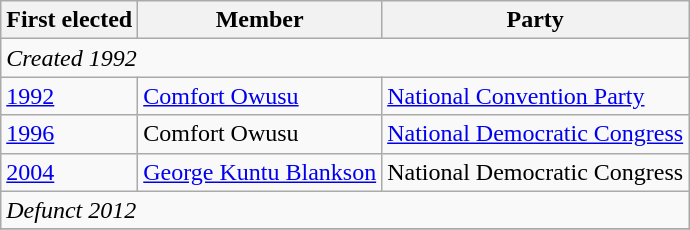<table class="wikitable">
<tr>
<th>First elected</th>
<th>Member</th>
<th>Party</th>
</tr>
<tr>
<td colspan=3><em>Created 1992</em></td>
</tr>
<tr>
<td><a href='#'>1992</a></td>
<td><a href='#'>Comfort Owusu</a></td>
<td><a href='#'>National Convention Party</a></td>
</tr>
<tr>
<td><a href='#'>1996</a></td>
<td>Comfort Owusu</td>
<td><a href='#'>National Democratic Congress</a></td>
</tr>
<tr>
<td><a href='#'>2004</a></td>
<td><a href='#'>George Kuntu Blankson</a></td>
<td>National Democratic Congress</td>
</tr>
<tr>
<td colspan=3><em>Defunct 2012</em></td>
</tr>
<tr>
</tr>
</table>
